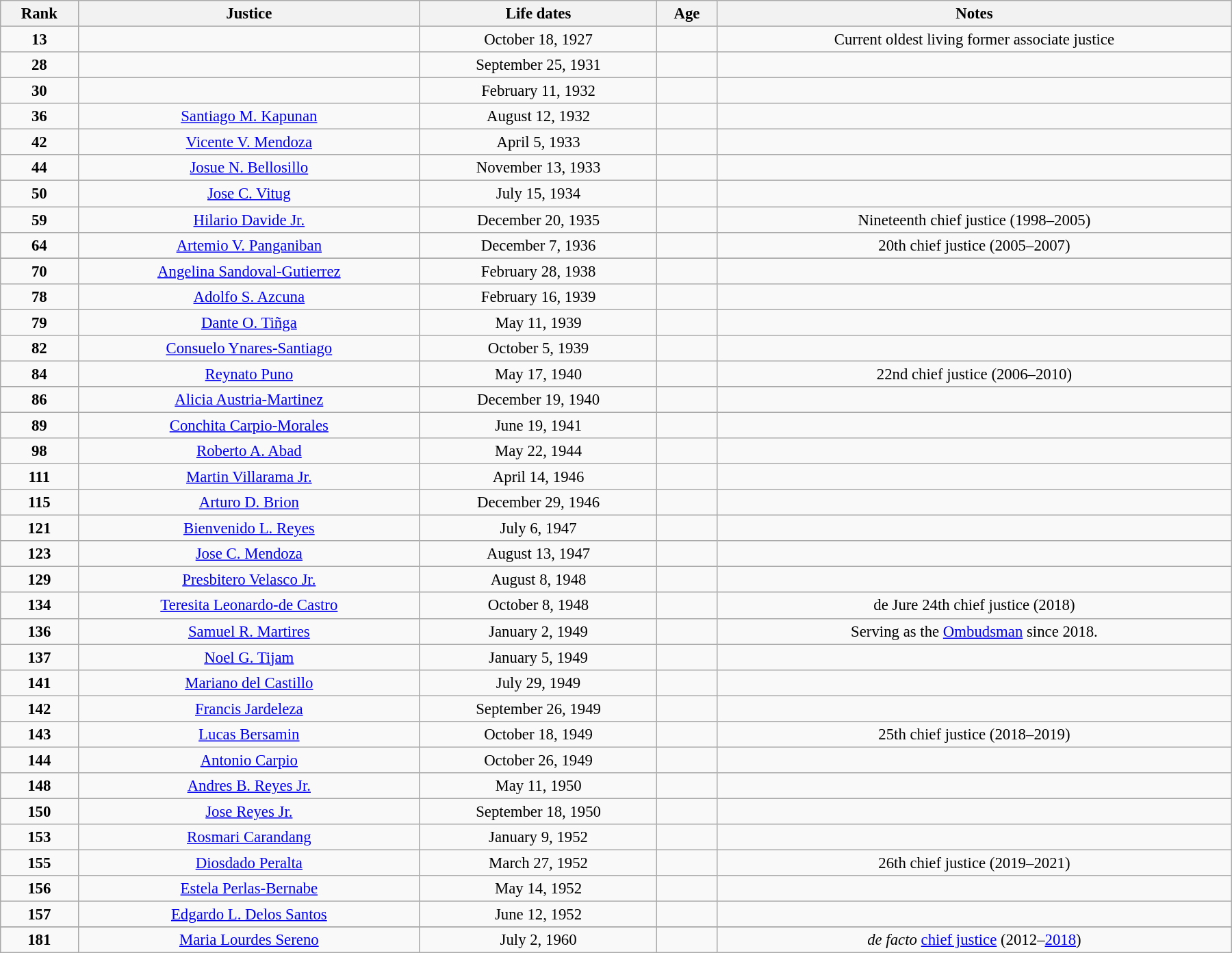<table class="wikitable sortable" style="margin:auto; width:95%; font-size:95%">
<tr>
<th>Rank</th>
<th>Justice</th>
<th>Life dates</th>
<th>Age</th>
<th>Notes</th>
</tr>
<tr style="text-align:center">
<td><strong>13</strong></td>
<td></td>
<td>October 18, 1927</td>
<td></td>
<td>Current oldest living former associate justice</td>
</tr>
<tr style="text-align:center">
<td><strong>28</strong></td>
<td></td>
<td>September 25, 1931</td>
<td></td>
<td></td>
</tr>
<tr style="text-align:center">
<td><strong>30</strong></td>
<td></td>
<td>February 11, 1932</td>
<td></td>
<td></td>
</tr>
<tr style="text-align:center">
<td><strong>36</strong></td>
<td><a href='#'>Santiago M. Kapunan</a></td>
<td>August 12, 1932</td>
<td></td>
<td></td>
</tr>
<tr style="text-align:center">
<td><strong>42</strong></td>
<td><a href='#'>Vicente V. Mendoza</a></td>
<td>April 5, 1933</td>
<td></td>
<td></td>
</tr>
<tr style="text-align:center">
<td><strong>44</strong></td>
<td><a href='#'>Josue N. Bellosillo</a></td>
<td>November 13, 1933</td>
<td></td>
<td></td>
</tr>
<tr style="text-align:center">
<td><strong>50</strong></td>
<td><a href='#'>Jose C. Vitug</a></td>
<td>July 15, 1934</td>
<td></td>
<td></td>
</tr>
<tr style="text-align:center">
<td><strong>59</strong></td>
<td><a href='#'>Hilario Davide Jr.</a></td>
<td>December 20, 1935</td>
<td></td>
<td>Nineteenth chief justice (1998–2005)</td>
</tr>
<tr style="text-align:center">
<td><strong>64</strong></td>
<td><a href='#'>Artemio V. Panganiban</a></td>
<td>December 7, 1936</td>
<td></td>
<td>20th chief justice (2005–2007)</td>
</tr>
<tr style="text-align:center">
</tr>
<tr style="text-align:center">
<td><strong>70</strong></td>
<td><a href='#'>Angelina Sandoval-Gutierrez</a></td>
<td>February 28, 1938</td>
<td></td>
<td></td>
</tr>
<tr style="text-align:center">
<td><strong>78</strong></td>
<td><a href='#'>Adolfo S. Azcuna</a></td>
<td>February 16, 1939</td>
<td></td>
<td></td>
</tr>
<tr style="text-align:center">
<td><strong>79</strong></td>
<td><a href='#'>Dante O. Tiñga</a></td>
<td>May 11, 1939</td>
<td></td>
<td></td>
</tr>
<tr style="text-align:center">
<td><strong>82</strong></td>
<td><a href='#'>Consuelo Ynares-Santiago</a></td>
<td>October 5, 1939</td>
<td></td>
<td></td>
</tr>
<tr style="text-align:center">
<td><strong>84</strong></td>
<td><a href='#'>Reynato Puno</a></td>
<td>May 17, 1940</td>
<td></td>
<td>22nd chief justice (2006–2010)</td>
</tr>
<tr style="text-align:center">
<td><strong>86</strong></td>
<td><a href='#'>Alicia Austria-Martinez</a></td>
<td>December 19, 1940</td>
<td></td>
<td></td>
</tr>
<tr style="text-align:center">
<td><strong>89</strong></td>
<td><a href='#'>Conchita Carpio-Morales</a></td>
<td>June 19, 1941</td>
<td></td>
<td></td>
</tr>
<tr style="text-align:center">
<td><strong>98</strong></td>
<td><a href='#'>Roberto A. Abad</a></td>
<td>May 22, 1944</td>
<td></td>
<td></td>
</tr>
<tr style="text-align:center">
<td><strong>111</strong></td>
<td><a href='#'>Martin Villarama Jr.</a></td>
<td>April 14, 1946</td>
<td></td>
<td></td>
</tr>
<tr style="text-align:center">
<td><strong>115</strong></td>
<td><a href='#'>Arturo D. Brion</a></td>
<td>December 29, 1946</td>
<td></td>
<td></td>
</tr>
<tr style="text-align:center">
<td><strong>121</strong></td>
<td><a href='#'>Bienvenido L. Reyes</a></td>
<td>July 6, 1947</td>
<td></td>
<td></td>
</tr>
<tr style="text-align:center">
<td><strong>123</strong></td>
<td><a href='#'>Jose C. Mendoza</a></td>
<td>August 13, 1947</td>
<td></td>
<td></td>
</tr>
<tr style="text-align:center">
<td><strong>129</strong></td>
<td><a href='#'>Presbitero Velasco Jr.</a></td>
<td>August 8, 1948</td>
<td></td>
<td></td>
</tr>
<tr style="text-align:center">
<td><strong>134</strong></td>
<td><a href='#'>Teresita Leonardo-de Castro</a></td>
<td>October 8, 1948</td>
<td></td>
<td>de Jure 24th chief justice (2018)</td>
</tr>
<tr style="text-align:center">
<td><strong>136</strong></td>
<td><a href='#'>Samuel R. Martires</a></td>
<td>January 2, 1949</td>
<td></td>
<td>Serving as the <a href='#'>Ombudsman</a> since 2018.</td>
</tr>
<tr style="text-align:center">
<td><strong>137</strong></td>
<td><a href='#'>Noel G. Tijam</a></td>
<td>January 5, 1949</td>
<td></td>
<td></td>
</tr>
<tr style="text-align:center">
<td><strong>141</strong></td>
<td><a href='#'>Mariano del Castillo</a></td>
<td>July 29, 1949</td>
<td></td>
<td></td>
</tr>
<tr style="text-align:center">
<td><strong>142</strong></td>
<td><a href='#'>Francis Jardeleza</a></td>
<td>September 26, 1949</td>
<td></td>
<td></td>
</tr>
<tr style="text-align:center">
<td><strong>143</strong></td>
<td><a href='#'>Lucas Bersamin</a></td>
<td>October 18, 1949</td>
<td></td>
<td>25th chief justice (2018–2019)</td>
</tr>
<tr style="text-align:center">
<td><strong>144</strong></td>
<td><a href='#'>Antonio Carpio</a></td>
<td>October 26, 1949</td>
<td></td>
<td></td>
</tr>
<tr style="text-align:center">
<td><strong>148</strong></td>
<td><a href='#'>Andres B. Reyes Jr.</a></td>
<td>May 11, 1950</td>
<td></td>
<td></td>
</tr>
<tr style="text-align:center">
<td><strong>150</strong></td>
<td><a href='#'>Jose Reyes Jr.</a></td>
<td>September 18, 1950</td>
<td></td>
<td></td>
</tr>
<tr style="text-align:center">
<td><strong>153</strong></td>
<td><a href='#'>Rosmari Carandang</a></td>
<td>January 9, 1952</td>
<td></td>
<td></td>
</tr>
<tr style="text-align:center">
<td><strong>155</strong></td>
<td><a href='#'>Diosdado Peralta</a></td>
<td>March 27, 1952</td>
<td></td>
<td>26th chief justice (2019–2021)</td>
</tr>
<tr style="text-align:center">
<td><strong>156</strong></td>
<td><a href='#'>Estela Perlas-Bernabe</a></td>
<td>May 14, 1952</td>
<td></td>
<td></td>
</tr>
<tr style="text-align:center">
<td><strong>157</strong></td>
<td><a href='#'>Edgardo L. Delos Santos</a></td>
<td>June 12, 1952</td>
<td></td>
<td></td>
</tr>
<tr bgcolor="lightgreen"  style="text-align:center">
</tr>
<tr style="text-align:center">
<td><strong>181</strong></td>
<td><a href='#'>Maria Lourdes Sereno</a></td>
<td>July 2, 1960</td>
<td></td>
<td><em>de facto</em> <a href='#'>chief justice</a> (2012–<a href='#'>2018</a>)</td>
</tr>
</table>
